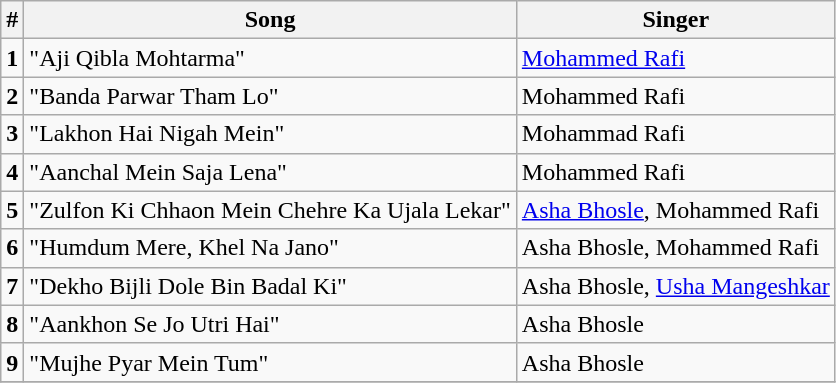<table class="wikitable">
<tr>
<th><strong>#</strong></th>
<th>Song</th>
<th>Singer</th>
</tr>
<tr>
<td><strong>1</strong></td>
<td>"Aji Qibla Mohtarma"</td>
<td><a href='#'>Mohammed Rafi</a></td>
</tr>
<tr>
<td><strong>2</strong></td>
<td>"Banda Parwar Tham Lo"</td>
<td>Mohammed Rafi</td>
</tr>
<tr>
<td><strong>3</strong></td>
<td>"Lakhon Hai Nigah Mein"</td>
<td>Mohammad Rafi</td>
</tr>
<tr>
<td><strong>4</strong></td>
<td>"Aanchal Mein Saja Lena"</td>
<td>Mohammed Rafi</td>
</tr>
<tr>
<td><strong>5</strong></td>
<td>"Zulfon Ki Chhaon Mein Chehre Ka Ujala Lekar"</td>
<td><a href='#'>Asha Bhosle</a>, Mohammed Rafi</td>
</tr>
<tr>
<td><strong>6</strong></td>
<td>"Humdum Mere, Khel Na Jano"</td>
<td>Asha Bhosle, Mohammed Rafi</td>
</tr>
<tr>
<td><strong>7</strong></td>
<td>"Dekho Bijli Dole Bin Badal Ki"</td>
<td>Asha Bhosle, <a href='#'>Usha Mangeshkar</a></td>
</tr>
<tr>
<td><strong>8</strong></td>
<td>"Aankhon Se Jo Utri Hai"</td>
<td>Asha Bhosle</td>
</tr>
<tr>
<td><strong>9</strong></td>
<td>"Mujhe Pyar Mein Tum"</td>
<td>Asha Bhosle</td>
</tr>
<tr>
</tr>
</table>
